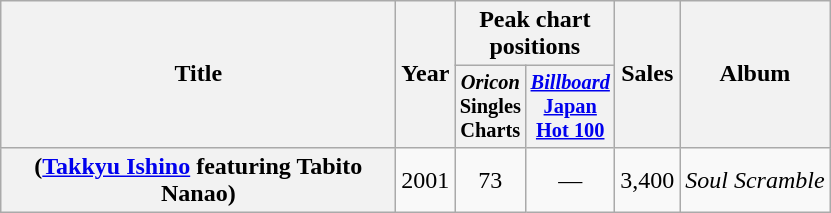<table class="wikitable plainrowheaders" style="text-align:center;">
<tr>
<th scope="col" rowspan="2" style="width:16em;">Title</th>
<th scope="col" rowspan="2">Year</th>
<th scope="col" colspan="2">Peak chart positions</th>
<th scope="col" rowspan="2">Sales</th>
<th scope="col" rowspan="2">Album</th>
</tr>
<tr>
<th style="width:3em;font-size:85%"><em>Oricon</em> Singles Charts<br></th>
<th style="width:3em;font-size:85%"><em><a href='#'>Billboard</a></em> <a href='#'>Japan Hot 100</a><br></th>
</tr>
<tr>
<th scope="row"> <span>(<a href='#'>Takkyu Ishino</a> featuring Tabito Nanao)</span></th>
<td rowspan="1">2001</td>
<td>73</td>
<td>—</td>
<td>3,400</td>
<td rowspan=1><em>Soul Scramble</em></td>
</tr>
</table>
